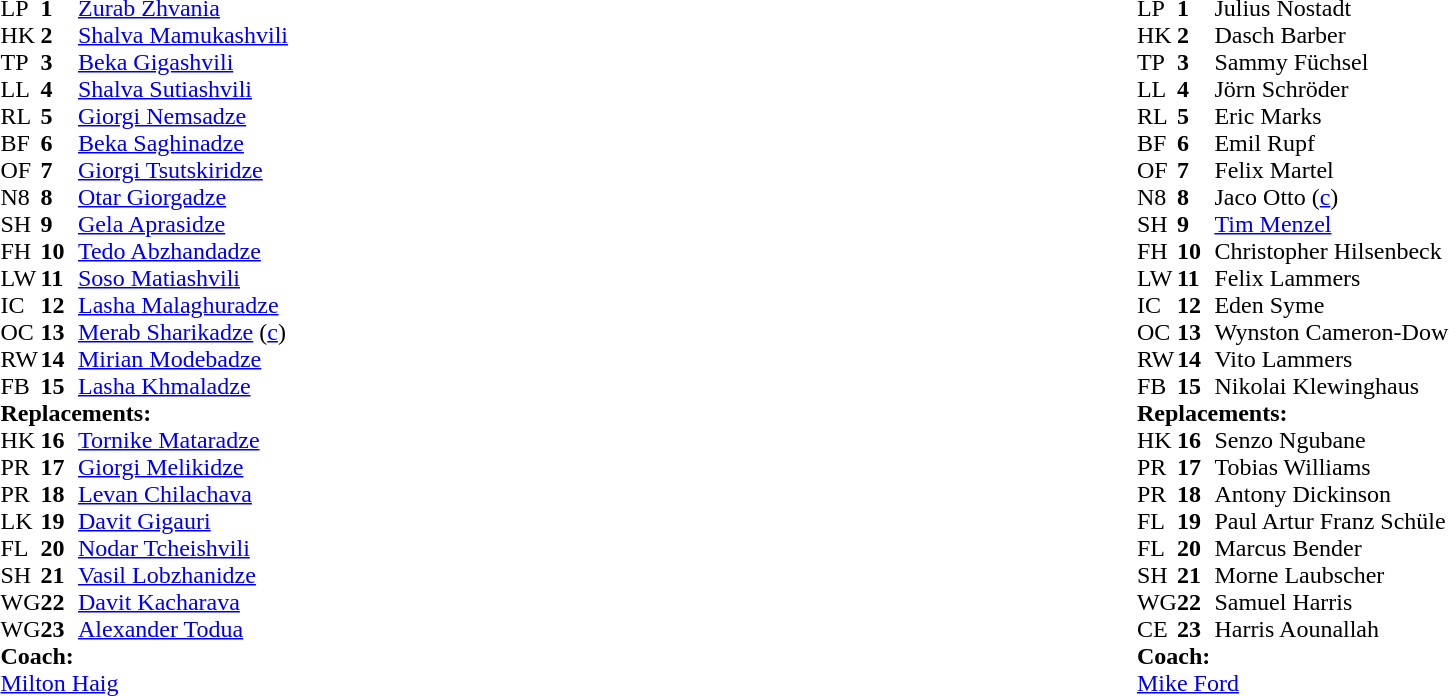<table style="width:100%">
<tr>
<td style="vertical-align:top;width:50%"><br><table cellspacing="0" cellpadding="0">
<tr>
<th width="25"></th>
<th width="25"></th>
</tr>
<tr>
<td>LP</td>
<td><strong>1</strong></td>
<td><a href='#'>Zurab Zhvania</a></td>
<td></td>
<td></td>
<td></td>
<td></td>
<td></td>
</tr>
<tr>
<td>HK</td>
<td><strong>2</strong></td>
<td><a href='#'>Shalva Mamukashvili</a></td>
<td></td>
<td></td>
<td></td>
<td></td>
<td></td>
</tr>
<tr>
<td>TP</td>
<td><strong>3</strong></td>
<td><a href='#'>Beka Gigashvili</a></td>
<td></td>
<td></td>
</tr>
<tr>
<td>LL</td>
<td><strong>4</strong></td>
<td><a href='#'>Shalva Sutiashvili</a></td>
</tr>
<tr>
<td>RL</td>
<td><strong>5</strong></td>
<td><a href='#'>Giorgi Nemsadze</a></td>
<td></td>
<td></td>
</tr>
<tr>
<td>BF</td>
<td><strong>6</strong></td>
<td><a href='#'>Beka Saghinadze</a></td>
<td></td>
<td></td>
<td></td>
<td></td>
</tr>
<tr>
<td>OF</td>
<td><strong>7</strong></td>
<td><a href='#'>Giorgi Tsutskiridze</a></td>
</tr>
<tr>
<td>N8</td>
<td><strong>8</strong></td>
<td><a href='#'>Otar Giorgadze</a></td>
</tr>
<tr>
<td>SH</td>
<td><strong>9</strong></td>
<td><a href='#'>Gela Aprasidze</a></td>
<td></td>
<td></td>
</tr>
<tr>
<td>FH</td>
<td><strong>10</strong></td>
<td><a href='#'>Tedo Abzhandadze</a></td>
<td></td>
<td></td>
</tr>
<tr>
<td>LW</td>
<td><strong>11</strong></td>
<td><a href='#'>Soso Matiashvili</a></td>
</tr>
<tr>
<td>IC</td>
<td><strong>12</strong></td>
<td><a href='#'>Lasha Malaghuradze</a></td>
</tr>
<tr>
<td>OC</td>
<td><strong>13</strong></td>
<td><a href='#'>Merab Sharikadze</a> (<a href='#'>c</a>)</td>
</tr>
<tr>
<td>RW</td>
<td><strong>14</strong></td>
<td><a href='#'>Mirian Modebadze</a></td>
</tr>
<tr>
<td>FB</td>
<td><strong>15</strong></td>
<td><a href='#'>Lasha Khmaladze</a></td>
<td></td>
<td></td>
</tr>
<tr>
<td colspan="4"><strong>Replacements:</strong></td>
</tr>
<tr>
<td>HK</td>
<td><strong>16</strong></td>
<td><a href='#'>Tornike Mataradze</a></td>
<td></td>
<td></td>
<td></td>
<td></td>
<td></td>
</tr>
<tr>
<td>PR</td>
<td><strong>17</strong></td>
<td><a href='#'>Giorgi Melikidze</a></td>
<td></td>
<td></td>
</tr>
<tr>
<td>PR</td>
<td><strong>18</strong></td>
<td><a href='#'>Levan Chilachava</a></td>
<td></td>
<td></td>
<td></td>
<td></td>
<td></td>
</tr>
<tr>
<td>LK</td>
<td><strong>19</strong></td>
<td><a href='#'>Davit Gigauri</a></td>
<td></td>
<td></td>
<td></td>
<td></td>
</tr>
<tr>
<td>FL</td>
<td><strong>20</strong></td>
<td><a href='#'>Nodar Tcheishvili</a></td>
<td></td>
<td></td>
</tr>
<tr>
<td>SH</td>
<td><strong>21</strong></td>
<td><a href='#'>Vasil Lobzhanidze</a></td>
<td></td>
<td></td>
</tr>
<tr>
<td>WG</td>
<td><strong>22</strong></td>
<td><a href='#'>Davit Kacharava</a></td>
<td></td>
<td></td>
</tr>
<tr>
<td>WG</td>
<td><strong>23</strong></td>
<td><a href='#'>Alexander Todua</a></td>
<td></td>
<td></td>
</tr>
<tr>
<td colspan="4"><strong>Coach:</strong></td>
</tr>
<tr>
<td colspan="4"><a href='#'>Milton Haig</a></td>
</tr>
</table>
</td>
<td style="vertical-align:top"></td>
<td style="vertical-align:top;width:40%"><br><table cellspacing="0" cellpadding="0">
<tr>
<th width="25"></th>
<th width="25"></th>
</tr>
<tr>
<td>LP</td>
<td><strong>1</strong></td>
<td>Julius Nostadt</td>
<td></td>
<td></td>
<td></td>
</tr>
<tr>
<td>HK</td>
<td><strong>2</strong></td>
<td>Dasch Barber</td>
</tr>
<tr>
<td>TP</td>
<td><strong>3</strong></td>
<td>Sammy Füchsel</td>
<td></td>
<td></td>
</tr>
<tr>
<td>LL</td>
<td><strong>4</strong></td>
<td>Jörn Schröder</td>
<td></td>
<td></td>
</tr>
<tr>
<td>RL</td>
<td><strong>5</strong></td>
<td>Eric Marks</td>
</tr>
<tr>
<td>BF</td>
<td><strong>6</strong></td>
<td>Emil Rupf</td>
</tr>
<tr>
<td>OF</td>
<td><strong>7</strong></td>
<td>Felix Martel</td>
<td></td>
<td></td>
</tr>
<tr>
<td>N8</td>
<td><strong>8</strong></td>
<td>Jaco Otto (<a href='#'>c</a>)</td>
</tr>
<tr>
<td>SH</td>
<td><strong>9</strong></td>
<td><a href='#'>Tim Menzel</a></td>
<td></td>
<td></td>
</tr>
<tr>
<td>FH</td>
<td><strong>10</strong></td>
<td>Christopher Hilsenbeck</td>
<td></td>
<td></td>
</tr>
<tr>
<td>LW</td>
<td><strong>11</strong></td>
<td>Felix Lammers</td>
</tr>
<tr>
<td>IC</td>
<td><strong>12</strong></td>
<td>Eden Syme</td>
<td></td>
<td></td>
</tr>
<tr>
<td>OC</td>
<td><strong>13</strong></td>
<td>Wynston Cameron-Dow</td>
</tr>
<tr>
<td>RW</td>
<td><strong>14</strong></td>
<td>Vito Lammers</td>
</tr>
<tr>
<td>FB</td>
<td><strong>15</strong></td>
<td>Nikolai Klewinghaus</td>
</tr>
<tr>
<td colspan="4"><strong>Replacements:</strong></td>
</tr>
<tr>
<td>HK</td>
<td><strong>16</strong></td>
<td>Senzo Ngubane</td>
<td></td>
<td></td>
</tr>
<tr>
<td>PR</td>
<td><strong>17</strong></td>
<td>Tobias Williams</td>
<td></td>
<td></td>
</tr>
<tr>
<td>PR</td>
<td><strong>18</strong></td>
<td>Antony Dickinson</td>
<td></td>
<td></td>
<td></td>
</tr>
<tr>
<td>FL</td>
<td><strong>19</strong></td>
<td>Paul Artur Franz Schüle</td>
<td></td>
<td></td>
</tr>
<tr>
<td>FL</td>
<td><strong>20</strong></td>
<td>Marcus Bender</td>
<td></td>
<td></td>
</tr>
<tr>
<td>SH</td>
<td><strong>21</strong></td>
<td>Morne Laubscher</td>
<td></td>
<td></td>
</tr>
<tr>
<td>WG</td>
<td><strong>22</strong></td>
<td>Samuel Harris</td>
<td></td>
<td></td>
</tr>
<tr>
<td>CE</td>
<td><strong>23</strong></td>
<td>Harris Aounallah</td>
<td></td>
<td></td>
</tr>
<tr>
<td colspan="4"><strong>Coach:</strong></td>
</tr>
<tr>
<td colspan="4"><a href='#'>Mike Ford</a></td>
</tr>
</table>
</td>
</tr>
</table>
